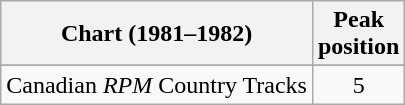<table class="wikitable sortable">
<tr>
<th align="left">Chart (1981–1982)</th>
<th align="center">Peak<br>position</th>
</tr>
<tr>
</tr>
<tr>
<td align="left">Canadian <em>RPM</em> Country Tracks</td>
<td align="center">5</td>
</tr>
</table>
